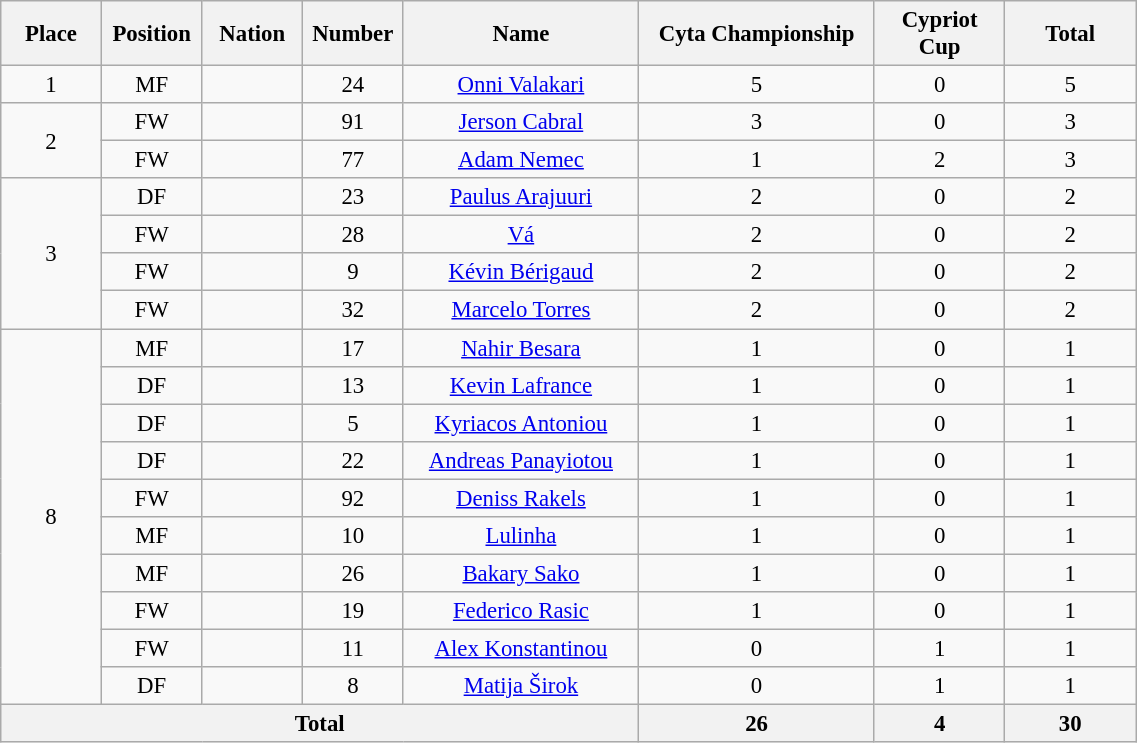<table class="wikitable" style="font-size: 95%; text-align: center;">
<tr>
<th width=60>Place</th>
<th width=60>Position</th>
<th width=60>Nation</th>
<th width=60>Number</th>
<th width=150>Name</th>
<th width=150>Cyta Championship</th>
<th width=80>Cypriot Cup</th>
<th width=80>Total</th>
</tr>
<tr>
<td>1</td>
<td>MF</td>
<td></td>
<td>24</td>
<td><a href='#'>Onni Valakari</a></td>
<td>5</td>
<td>0</td>
<td>5</td>
</tr>
<tr>
<td rowspan="2">2</td>
<td>FW</td>
<td></td>
<td>91</td>
<td><a href='#'>Jerson Cabral</a></td>
<td>3</td>
<td>0</td>
<td>3</td>
</tr>
<tr>
<td>FW</td>
<td></td>
<td>77</td>
<td><a href='#'>Adam Nemec</a></td>
<td>1</td>
<td>2</td>
<td>3</td>
</tr>
<tr>
<td rowspan="4">3</td>
<td>DF</td>
<td></td>
<td>23</td>
<td><a href='#'>Paulus Arajuuri</a></td>
<td>2</td>
<td>0</td>
<td>2</td>
</tr>
<tr>
<td>FW</td>
<td></td>
<td>28</td>
<td><a href='#'>Vá</a></td>
<td>2</td>
<td>0</td>
<td>2</td>
</tr>
<tr>
<td>FW</td>
<td></td>
<td>9</td>
<td><a href='#'>Kévin Bérigaud</a></td>
<td>2</td>
<td>0</td>
<td>2</td>
</tr>
<tr>
<td>FW</td>
<td></td>
<td>32</td>
<td><a href='#'>Marcelo Torres</a></td>
<td>2</td>
<td>0</td>
<td>2</td>
</tr>
<tr>
<td rowspan="10">8</td>
<td>MF</td>
<td></td>
<td>17</td>
<td><a href='#'>Nahir Besara</a></td>
<td>1</td>
<td>0</td>
<td>1</td>
</tr>
<tr>
<td>DF</td>
<td></td>
<td>13</td>
<td><a href='#'>Kevin Lafrance</a></td>
<td>1</td>
<td>0</td>
<td>1</td>
</tr>
<tr>
<td>DF</td>
<td></td>
<td>5</td>
<td><a href='#'>Kyriacos Antoniou</a></td>
<td>1</td>
<td>0</td>
<td>1</td>
</tr>
<tr>
<td>DF</td>
<td></td>
<td>22</td>
<td><a href='#'>Andreas Panayiotou</a></td>
<td>1</td>
<td>0</td>
<td>1</td>
</tr>
<tr>
<td>FW</td>
<td></td>
<td>92</td>
<td><a href='#'>Deniss Rakels</a></td>
<td>1</td>
<td>0</td>
<td>1</td>
</tr>
<tr>
<td>MF</td>
<td></td>
<td>10</td>
<td><a href='#'>Lulinha</a></td>
<td>1</td>
<td>0</td>
<td>1</td>
</tr>
<tr>
<td>MF</td>
<td></td>
<td>26</td>
<td><a href='#'>Bakary Sako</a></td>
<td>1</td>
<td>0</td>
<td>1</td>
</tr>
<tr>
<td>FW</td>
<td></td>
<td>19</td>
<td><a href='#'>Federico Rasic</a></td>
<td>1</td>
<td>0</td>
<td>1</td>
</tr>
<tr>
<td>FW</td>
<td></td>
<td>11</td>
<td><a href='#'>Alex Konstantinou</a></td>
<td>0</td>
<td>1</td>
<td>1</td>
</tr>
<tr>
<td>DF</td>
<td></td>
<td>8</td>
<td><a href='#'>Matija Širok</a></td>
<td>0</td>
<td>1</td>
<td>1</td>
</tr>
<tr>
<th colspan=5>Total</th>
<th>26</th>
<th>4</th>
<th>30</th>
</tr>
</table>
